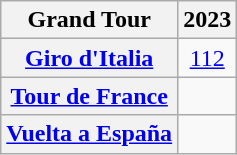<table class="wikitable plainrowheaders">
<tr>
<th>Grand Tour</th>
<th scope="col">2023</th>
</tr>
<tr style="text-align:center;">
<th scope="row"> <a href='#'>Giro d'Italia</a></th>
<td style="text-align:center;"><a href='#'>112</a></td>
</tr>
<tr style="text-align:center;">
<th scope="row"> <a href='#'>Tour de France</a></th>
<td></td>
</tr>
<tr style="text-align:center;">
<th scope="row"> <a href='#'>Vuelta a España</a></th>
<td></td>
</tr>
</table>
